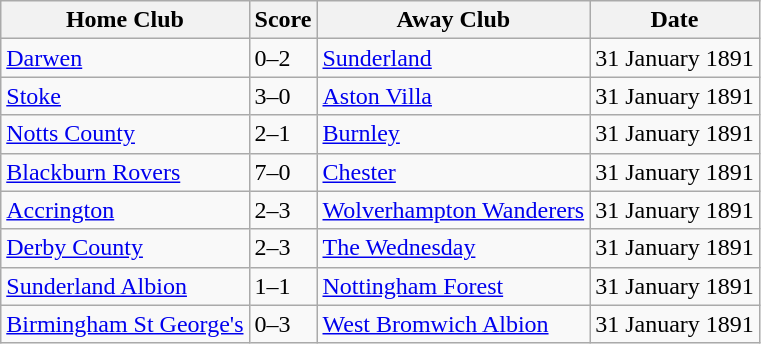<table class="wikitable">
<tr>
<th>Home Club</th>
<th>Score</th>
<th>Away Club</th>
<th>Date</th>
</tr>
<tr>
<td><a href='#'>Darwen</a></td>
<td>0–2</td>
<td><a href='#'>Sunderland</a></td>
<td>31 January 1891</td>
</tr>
<tr>
<td><a href='#'>Stoke</a></td>
<td>3–0</td>
<td><a href='#'>Aston Villa</a></td>
<td>31 January 1891</td>
</tr>
<tr>
<td><a href='#'>Notts County</a></td>
<td>2–1</td>
<td><a href='#'>Burnley</a></td>
<td>31 January 1891</td>
</tr>
<tr>
<td><a href='#'>Blackburn Rovers</a></td>
<td>7–0</td>
<td><a href='#'>Chester</a></td>
<td>31 January 1891</td>
</tr>
<tr>
<td><a href='#'>Accrington</a></td>
<td>2–3</td>
<td><a href='#'>Wolverhampton Wanderers</a></td>
<td>31 January 1891</td>
</tr>
<tr>
<td><a href='#'>Derby County</a></td>
<td>2–3</td>
<td><a href='#'>The Wednesday</a></td>
<td>31 January 1891</td>
</tr>
<tr>
<td><a href='#'>Sunderland Albion</a></td>
<td>1–1</td>
<td><a href='#'>Nottingham Forest</a></td>
<td>31 January 1891</td>
</tr>
<tr>
<td><a href='#'>Birmingham St George's</a></td>
<td>0–3</td>
<td><a href='#'>West Bromwich Albion</a></td>
<td>31 January 1891</td>
</tr>
</table>
